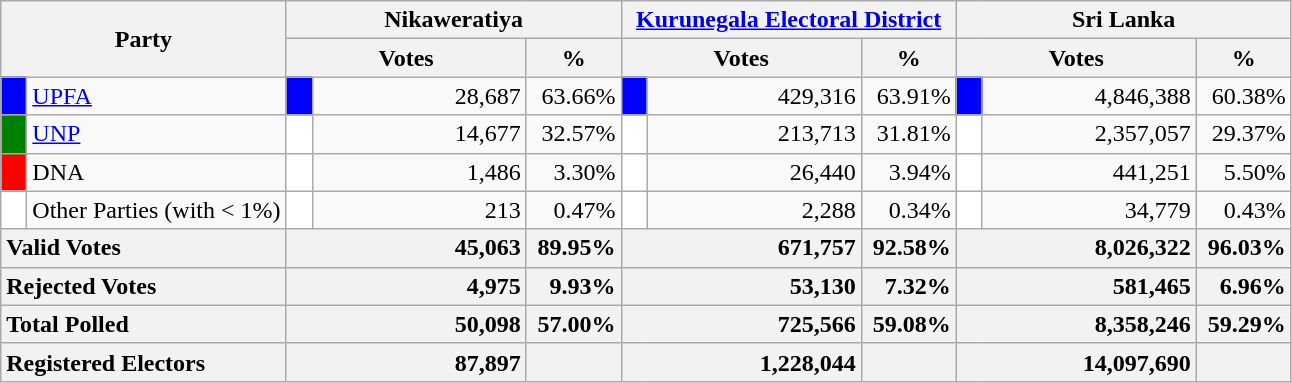<table class="wikitable">
<tr>
<th colspan="2" width="144px"rowspan="2">Party</th>
<th colspan="3" width="216px">Nikaweratiya</th>
<th colspan="3" width="216px"><a href='#'>Kurunegala Electoral District</a></th>
<th colspan="3" width="216px">Sri Lanka</th>
</tr>
<tr>
<th colspan="2" width="144px">Votes</th>
<th>%</th>
<th colspan="2" width="144px">Votes</th>
<th>%</th>
<th colspan="2" width="144px">Votes</th>
<th>%</th>
</tr>
<tr>
<td style="background-color:blue;" width="10px"></td>
<td style="text-align:left;"><a href='#'>UPFA</a></td>
<td style="background-color:blue;" width="10px"></td>
<td style="text-align:right;">28,687</td>
<td style="text-align:right;">63.66%</td>
<td style="background-color:blue;" width="10px"></td>
<td style="text-align:right;">429,316</td>
<td style="text-align:right;">63.91%</td>
<td style="background-color:blue;" width="10px"></td>
<td style="text-align:right;">4,846,388</td>
<td style="text-align:right;">60.38%</td>
</tr>
<tr>
<td style="background-color:green;" width="10px"></td>
<td style="text-align:left;"><a href='#'>UNP</a></td>
<td style="background-color:white;" width="10px"></td>
<td style="text-align:right;">14,677</td>
<td style="text-align:right;">32.57%</td>
<td style="background-color:white;" width="10px"></td>
<td style="text-align:right;">213,713</td>
<td style="text-align:right;">31.81%</td>
<td style="background-color:white;" width="10px"></td>
<td style="text-align:right;">2,357,057</td>
<td style="text-align:right;">29.37%</td>
</tr>
<tr>
<td style="background-color:red;" width="10px"></td>
<td style="text-align:left;">DNA</td>
<td style="background-color:white;" width="10px"></td>
<td style="text-align:right;">1,486</td>
<td style="text-align:right;">3.30%</td>
<td style="background-color:white;" width="10px"></td>
<td style="text-align:right;">26,440</td>
<td style="text-align:right;">3.94%</td>
<td style="background-color:white;" width="10px"></td>
<td style="text-align:right;">441,251</td>
<td style="text-align:right;">5.50%</td>
</tr>
<tr>
<td style="background-color:white;" width="10px"></td>
<td style="text-align:left;">Other Parties (with < 1%)</td>
<td style="background-color:white;" width="10px"></td>
<td style="text-align:right;">213</td>
<td style="text-align:right;">0.47%</td>
<td style="background-color:white;" width="10px"></td>
<td style="text-align:right;">2,288</td>
<td style="text-align:right;">0.34%</td>
<td style="background-color:white;" width="10px"></td>
<td style="text-align:right;">34,779</td>
<td style="text-align:right;">0.43%</td>
</tr>
<tr>
<th colspan="2" width="144px"style="text-align:left;">Valid Votes</th>
<th style="text-align:right;"colspan="2" width="144px">45,063</th>
<th style="text-align:right;">89.95%</th>
<th style="text-align:right;"colspan="2" width="144px">671,757</th>
<th style="text-align:right;">92.58%</th>
<th style="text-align:right;"colspan="2" width="144px">8,026,322</th>
<th style="text-align:right;">96.03%</th>
</tr>
<tr>
<th colspan="2" width="144px"style="text-align:left;">Rejected Votes</th>
<th style="text-align:right;"colspan="2" width="144px">4,975</th>
<th style="text-align:right;">9.93%</th>
<th style="text-align:right;"colspan="2" width="144px">53,130</th>
<th style="text-align:right;">7.32%</th>
<th style="text-align:right;"colspan="2" width="144px">581,465</th>
<th style="text-align:right;">6.96%</th>
</tr>
<tr>
<th colspan="2" width="144px"style="text-align:left;">Total Polled</th>
<th style="text-align:right;"colspan="2" width="144px">50,098</th>
<th style="text-align:right;">57.00%</th>
<th style="text-align:right;"colspan="2" width="144px">725,566</th>
<th style="text-align:right;">59.08%</th>
<th style="text-align:right;"colspan="2" width="144px">8,358,246</th>
<th style="text-align:right;">59.29%</th>
</tr>
<tr>
<th colspan="2" width="144px"style="text-align:left;">Registered Electors</th>
<th style="text-align:right;"colspan="2" width="144px">87,897</th>
<th></th>
<th style="text-align:right;"colspan="2" width="144px">1,228,044</th>
<th></th>
<th style="text-align:right;"colspan="2" width="144px">14,097,690</th>
<th></th>
</tr>
</table>
